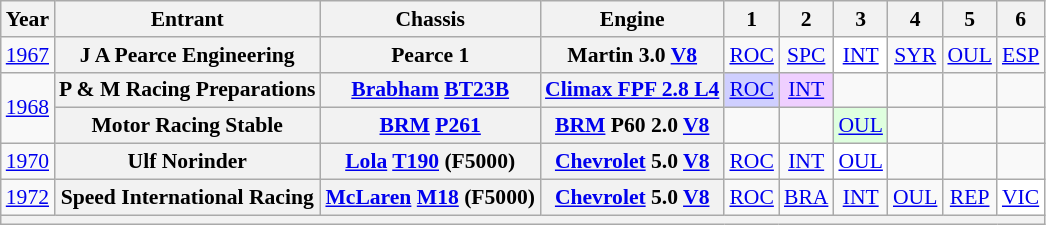<table class="wikitable" style="text-align:center; font-size:90%">
<tr>
<th>Year</th>
<th>Entrant</th>
<th>Chassis</th>
<th>Engine</th>
<th>1</th>
<th>2</th>
<th>3</th>
<th>4</th>
<th>5</th>
<th>6</th>
</tr>
<tr>
<td><a href='#'>1967</a></td>
<th>J A Pearce Engineering</th>
<th>Pearce 1</th>
<th>Martin 3.0 <a href='#'>V8</a></th>
<td><a href='#'>ROC</a></td>
<td><a href='#'>SPC</a></td>
<td style="background:#FFFFFF;"><a href='#'>INT</a><br></td>
<td><a href='#'>SYR</a></td>
<td><a href='#'>OUL</a></td>
<td><a href='#'>ESP</a></td>
</tr>
<tr>
<td rowspan=2><a href='#'>1968</a></td>
<th>P & M Racing Preparations</th>
<th><a href='#'>Brabham</a> <a href='#'>BT23B</a></th>
<th><a href='#'>Climax FPF 2.8 L4</a></th>
<td style="background:#CFCFFF;"><a href='#'>ROC</a><br></td>
<td style="background:#EFCFFF;"><a href='#'>INT</a><br></td>
<td></td>
<td></td>
<td></td>
<td></td>
</tr>
<tr>
<th>Motor Racing Stable</th>
<th><a href='#'>BRM</a> <a href='#'>P261</a></th>
<th><a href='#'>BRM</a> P60 2.0 <a href='#'>V8</a></th>
<td></td>
<td></td>
<td style="background:#DFFFDF;"><a href='#'>OUL</a><br></td>
<td></td>
<td></td>
<td></td>
</tr>
<tr>
<td><a href='#'>1970</a></td>
<th>Ulf Norinder</th>
<th><a href='#'>Lola</a>  <a href='#'>T190</a> (F5000)</th>
<th><a href='#'>Chevrolet</a> 5.0 <a href='#'>V8</a></th>
<td><a href='#'>ROC</a></td>
<td><a href='#'>INT</a></td>
<td style="background:#FFFFFF;"><a href='#'>OUL</a><br></td>
<td></td>
<td></td>
<td></td>
</tr>
<tr>
<td><a href='#'>1972</a></td>
<th>Speed International Racing</th>
<th><a href='#'>McLaren</a> <a href='#'>M18</a> (F5000)</th>
<th><a href='#'>Chevrolet</a> 5.0 <a href='#'>V8</a></th>
<td><a href='#'>ROC</a></td>
<td><a href='#'>BRA</a></td>
<td><a href='#'>INT</a></td>
<td><a href='#'>OUL</a></td>
<td><a href='#'>REP</a></td>
<td style="background:#FFFFFF;"><a href='#'>VIC</a><br></td>
</tr>
<tr>
<th colspan="10"></th>
</tr>
</table>
